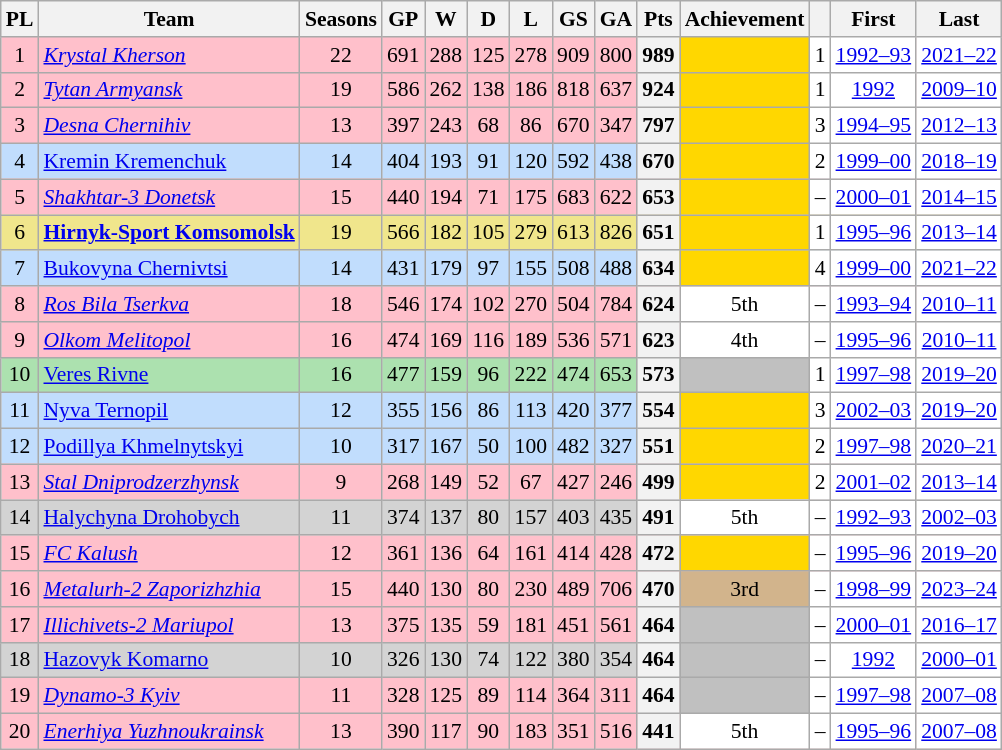<table border=1 bordercolor="#CCCCCC" class=wikitable style="font-size:90%;">
<tr align=LEFT valign=CENTER>
<th>PL</th>
<th>Team</th>
<th>Seasons</th>
<th>GP</th>
<th>W</th>
<th>D</th>
<th>L</th>
<th>GS</th>
<th>GA</th>
<th>Pts</th>
<th>Achievement</th>
<th></th>
<th>First</th>
<th>Last</th>
</tr>
<tr align=CENTER bgcolor=pink>
<td>1</td>
<td align=LEFT><em><a href='#'>Krystal Kherson</a></em></td>
<td>22</td>
<td>691</td>
<td>288</td>
<td>125</td>
<td>278</td>
<td>909</td>
<td>800</td>
<th>989</th>
<td bgcolor=gold></td>
<td bgcolor=white>1</td>
<td bgcolor=white><a href='#'>1992–93</a></td>
<td bgcolor=white><a href='#'>2021–22</a></td>
</tr>
<tr align=CENTER bgcolor=pink>
<td>2</td>
<td align=LEFT><em><a href='#'>Tytan Armyansk</a></em></td>
<td>19</td>
<td>586</td>
<td>262</td>
<td>138</td>
<td>186</td>
<td>818</td>
<td>637</td>
<th>924</th>
<td bgcolor=gold></td>
<td bgcolor=white>1</td>
<td bgcolor=white><a href='#'>1992</a></td>
<td bgcolor=white><a href='#'>2009–10</a></td>
</tr>
<tr align=CENTER bgcolor=pink>
<td>3</td>
<td align=LEFT><em><a href='#'>Desna Chernihiv</a></em></td>
<td>13</td>
<td>397</td>
<td>243</td>
<td>68</td>
<td>86</td>
<td>670</td>
<td>347</td>
<th>797</th>
<td bgcolor=gold></td>
<td bgcolor=white>3</td>
<td bgcolor=white><a href='#'>1994–95</a></td>
<td bgcolor=white><a href='#'>2012–13</a></td>
</tr>
<tr align=CENTER valign=BOTTOM bgcolor=#C1DDFD>
<td>4</td>
<td align=LEFT><a href='#'>Kremin Kremenchuk</a></td>
<td>14</td>
<td>404</td>
<td>193</td>
<td>91</td>
<td>120</td>
<td>592</td>
<td>438</td>
<th>670</th>
<td bgcolor=gold></td>
<td bgcolor=white>2</td>
<td bgcolor=white><a href='#'>1999–00</a></td>
<td bgcolor=white><a href='#'>2018–19</a></td>
</tr>
<tr align=CENTER bgcolor=pink>
<td>5</td>
<td align=LEFT><em><a href='#'>Shakhtar-3 Donetsk</a></em></td>
<td>15</td>
<td>440</td>
<td>194</td>
<td>71</td>
<td>175</td>
<td>683</td>
<td>622</td>
<th>653</th>
<td bgcolor=gold></td>
<td bgcolor=white>–</td>
<td bgcolor=white><a href='#'>2000–01</a></td>
<td bgcolor=white><a href='#'>2014–15</a></td>
</tr>
<tr align=CENTER valign=BOTTOM bgcolor=khaki>
<td>6</td>
<td align=LEFT><strong><a href='#'>Hirnyk-Sport Komsomolsk</a></strong></td>
<td>19</td>
<td>566</td>
<td>182</td>
<td>105</td>
<td>279</td>
<td>613</td>
<td>826</td>
<th>651</th>
<td bgcolor=gold></td>
<td bgcolor=white>1</td>
<td bgcolor=white><a href='#'>1995–96</a></td>
<td bgcolor=white><a href='#'>2013–14</a></td>
</tr>
<tr align=CENTER valign=BOTTOM bgcolor=#C1DDFD>
<td>7</td>
<td align=LEFT><a href='#'>Bukovyna Chernivtsi</a></td>
<td>14</td>
<td>431</td>
<td>179</td>
<td>97</td>
<td>155</td>
<td>508</td>
<td>488</td>
<th>634</th>
<td bgcolor=gold></td>
<td bgcolor=white>4</td>
<td bgcolor=white><a href='#'>1999–00</a></td>
<td bgcolor=white><a href='#'>2021–22</a></td>
</tr>
<tr align=CENTER valign=BOTTOM bgcolor=pink>
<td>8</td>
<td align=LEFT><em><a href='#'>Ros Bila Tserkva</a></em></td>
<td>18</td>
<td>546</td>
<td>174</td>
<td>102</td>
<td>270</td>
<td>504</td>
<td>784</td>
<th>624</th>
<td bgcolor=white>5th</td>
<td bgcolor=white>–</td>
<td bgcolor=white><a href='#'>1993–94</a></td>
<td bgcolor=white><a href='#'>2010–11</a></td>
</tr>
<tr align=CENTER valign=BOTTOM bgcolor=pink>
<td>9</td>
<td align=LEFT><em><a href='#'>Olkom Melitopol</a></em></td>
<td>16</td>
<td>474</td>
<td>169</td>
<td>116</td>
<td>189</td>
<td>536</td>
<td>571</td>
<th>623</th>
<td bgcolor=white>4th</td>
<td bgcolor=white>–</td>
<td bgcolor=white><a href='#'>1995–96</a></td>
<td bgcolor=white><a href='#'>2010–11</a></td>
</tr>
<tr align=CENTER valign=BOTTOM bgcolor=#ace1af>
<td>10</td>
<td align=LEFT><a href='#'>Veres Rivne</a></td>
<td>16</td>
<td>477</td>
<td>159</td>
<td>96</td>
<td>222</td>
<td>474</td>
<td>653</td>
<th>573</th>
<td bgcolor=silver></td>
<td bgcolor=white>1</td>
<td bgcolor=white><a href='#'>1997–98</a></td>
<td bgcolor=white><a href='#'>2019–20</a></td>
</tr>
<tr align=CENTER valign=BOTTOM bgcolor=#C1DDFD>
<td>11</td>
<td align=LEFT><a href='#'>Nyva Ternopil</a></td>
<td>12</td>
<td>355</td>
<td>156</td>
<td>86</td>
<td>113</td>
<td>420</td>
<td>377</td>
<th>554</th>
<td bgcolor=gold></td>
<td bgcolor=white>3</td>
<td bgcolor=white><a href='#'>2002–03</a></td>
<td bgcolor=white><a href='#'>2019–20</a></td>
</tr>
<tr align=CENTER valign=BOTTOM bgcolor=#C1DDFD>
<td>12</td>
<td align=LEFT><a href='#'>Podillya Khmelnytskyi</a></td>
<td>10</td>
<td>317</td>
<td>167</td>
<td>50</td>
<td>100</td>
<td>482</td>
<td>327</td>
<th>551</th>
<td bgcolor=gold></td>
<td bgcolor=white>2</td>
<td bgcolor=white><a href='#'>1997–98</a></td>
<td bgcolor=white><a href='#'>2020–21</a></td>
</tr>
<tr align=CENTER valign=BOTTOM bgcolor=pink>
<td>13</td>
<td align=LEFT><em><a href='#'>Stal Dniprodzerzhynsk</a></em></td>
<td>9</td>
<td>268</td>
<td>149</td>
<td>52</td>
<td>67</td>
<td>427</td>
<td>246</td>
<th>499</th>
<td bgcolor=gold></td>
<td bgcolor=white>2</td>
<td bgcolor=white><a href='#'>2001–02</a></td>
<td bgcolor=white><a href='#'>2013–14</a></td>
</tr>
<tr align=CENTER valign=BOTTOM bgcolor=lightgrey>
<td>14</td>
<td align=LEFT><a href='#'>Halychyna Drohobych</a></td>
<td>11</td>
<td>374</td>
<td>137</td>
<td>80</td>
<td>157</td>
<td>403</td>
<td>435</td>
<th>491</th>
<td bgcolor=white>5th</td>
<td bgcolor=white>–</td>
<td bgcolor=white><a href='#'>1992–93</a></td>
<td bgcolor=white><a href='#'>2002–03</a></td>
</tr>
<tr align=CENTER valign=BOTTOM bgcolor=pink>
<td>15</td>
<td align=LEFT><em><a href='#'>FC Kalush</a></em></td>
<td>12</td>
<td>361</td>
<td>136</td>
<td>64</td>
<td>161</td>
<td>414</td>
<td>428</td>
<th>472</th>
<td bgcolor=gold></td>
<td bgcolor=white>–</td>
<td bgcolor=white><a href='#'>1995–96</a></td>
<td bgcolor=white><a href='#'>2019–20</a></td>
</tr>
<tr align=CENTER valign=BOTTOM bgcolor=pink>
<td>16</td>
<td align=LEFT bgcolor=><em><a href='#'>Metalurh-2 Zaporizhzhia</a></em></td>
<td>15</td>
<td>440</td>
<td>130</td>
<td>80</td>
<td>230</td>
<td>489</td>
<td>706</td>
<th>470</th>
<td bgcolor=tan>3rd</td>
<td bgcolor=white>–</td>
<td bgcolor=white><a href='#'>1998–99</a></td>
<td bgcolor=white><a href='#'>2023–24</a></td>
</tr>
<tr align=CENTER valign=BOTTOM bgcolor=pink>
<td>17</td>
<td align=LEFT><em><a href='#'>Illichivets-2 Mariupol</a></em></td>
<td>13</td>
<td>375</td>
<td>135</td>
<td>59</td>
<td>181</td>
<td>451</td>
<td>561</td>
<th>464</th>
<td bgcolor=silver></td>
<td bgcolor=white>–</td>
<td bgcolor=white><a href='#'>2000–01</a></td>
<td bgcolor=white><a href='#'>2016–17</a></td>
</tr>
<tr align=CENTER valign=BOTTOM bgcolor=lightgrey>
<td>18</td>
<td align=LEFT><a href='#'>Hazovyk Komarno</a></td>
<td>10</td>
<td>326</td>
<td>130</td>
<td>74</td>
<td>122</td>
<td>380</td>
<td>354</td>
<th>464</th>
<td bgcolor=silver></td>
<td bgcolor=white>–</td>
<td bgcolor=white><a href='#'>1992</a></td>
<td bgcolor=white><a href='#'>2000–01</a></td>
</tr>
<tr align=CENTER valign=BOTTOM bgcolor=pink>
<td>19</td>
<td align=LEFT><em><a href='#'>Dynamo-3 Kyiv</a></em></td>
<td>11</td>
<td>328</td>
<td>125</td>
<td>89</td>
<td>114</td>
<td>364</td>
<td>311</td>
<th>464</th>
<td bgcolor=silver></td>
<td bgcolor=white>–</td>
<td bgcolor=white><a href='#'>1997–98</a></td>
<td bgcolor=white><a href='#'>2007–08</a></td>
</tr>
<tr align=CENTER valign=BOTTOM bgcolor=pink>
<td>20</td>
<td align=LEFT><em><a href='#'>Enerhiya Yuzhnoukrainsk</a></em></td>
<td>13</td>
<td>390</td>
<td>117</td>
<td>90</td>
<td>183</td>
<td>351</td>
<td>516</td>
<th>441</th>
<td bgcolor=white>5th</td>
<td bgcolor=white>–</td>
<td bgcolor=white><a href='#'>1995–96</a></td>
<td bgcolor=white><a href='#'>2007–08</a></td>
</tr>
</table>
